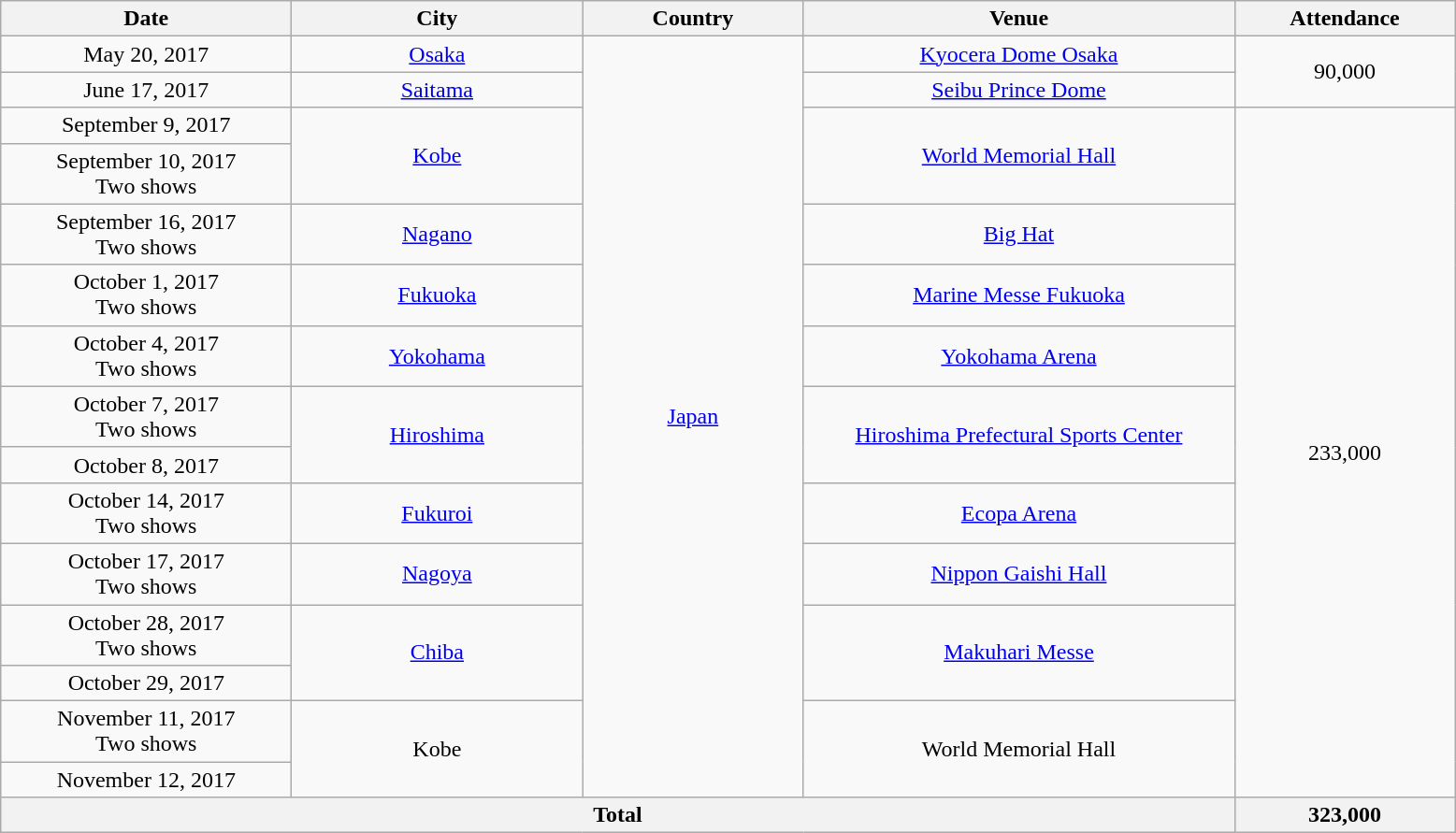<table class="wikitable" style="text-align:center;">
<tr>
<th width="200">Date</th>
<th width="200">City</th>
<th width="150">Country</th>
<th width="300">Venue</th>
<th width="150">Attendance</th>
</tr>
<tr>
<td>May 20, 2017</td>
<td><a href='#'>Osaka</a></td>
<td rowspan="15"><a href='#'>Japan</a></td>
<td><a href='#'>Kyocera Dome Osaka</a></td>
<td rowspan="2">90,000</td>
</tr>
<tr>
<td>June 17, 2017</td>
<td><a href='#'>Saitama</a></td>
<td><a href='#'>Seibu Prince Dome</a></td>
</tr>
<tr>
<td>September 9, 2017</td>
<td rowspan="2"><a href='#'>Kobe</a></td>
<td rowspan="2"><a href='#'>World Memorial Hall</a></td>
<td rowspan="13">233,000</td>
</tr>
<tr>
<td>September 10, 2017<br>Two shows</td>
</tr>
<tr>
<td>September 16, 2017<br>Two shows</td>
<td><a href='#'>Nagano</a></td>
<td><a href='#'>Big Hat</a></td>
</tr>
<tr>
<td>October 1, 2017<br>Two shows</td>
<td><a href='#'>Fukuoka</a></td>
<td><a href='#'>Marine Messe Fukuoka</a></td>
</tr>
<tr>
<td>October 4, 2017<br>Two shows</td>
<td><a href='#'>Yokohama</a></td>
<td><a href='#'>Yokohama Arena</a></td>
</tr>
<tr>
<td>October 7, 2017<br>Two shows</td>
<td rowspan="2"><a href='#'>Hiroshima</a></td>
<td rowspan="2"><a href='#'>Hiroshima Prefectural Sports Center</a></td>
</tr>
<tr>
<td>October 8, 2017</td>
</tr>
<tr>
<td>October 14, 2017<br>Two shows</td>
<td><a href='#'>Fukuroi</a></td>
<td><a href='#'>Ecopa Arena</a></td>
</tr>
<tr>
<td>October 17, 2017<br>Two shows</td>
<td><a href='#'>Nagoya</a></td>
<td><a href='#'>Nippon Gaishi Hall</a></td>
</tr>
<tr>
<td>October 28, 2017<br>Two shows</td>
<td rowspan="2"><a href='#'>Chiba</a></td>
<td rowspan="2"><a href='#'>Makuhari Messe</a></td>
</tr>
<tr>
<td>October 29, 2017</td>
</tr>
<tr>
<td>November 11, 2017<br>Two shows</td>
<td rowspan="2">Kobe</td>
<td rowspan="2">World Memorial Hall</td>
</tr>
<tr>
<td>November 12, 2017</td>
</tr>
<tr>
<th colspan=4><strong>Total</strong></th>
<th><strong>323,000</strong></th>
</tr>
</table>
